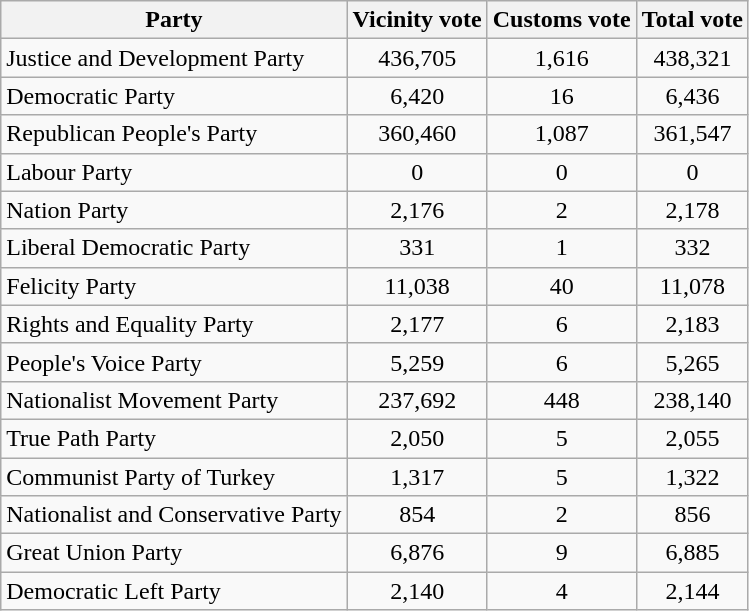<table class="wikitable sortable">
<tr>
<th style="text-align:center;">Party</th>
<th style="text-align:center;">Vicinity vote</th>
<th style="text-align:center;">Customs vote</th>
<th style="text-align:center;">Total vote</th>
</tr>
<tr>
<td>Justice and Development Party</td>
<td style="text-align:center;">436,705</td>
<td style="text-align:center;">1,616</td>
<td style="text-align:center;">438,321</td>
</tr>
<tr>
<td>Democratic Party</td>
<td style="text-align:center;">6,420</td>
<td style="text-align:center;">16</td>
<td style="text-align:center;">6,436</td>
</tr>
<tr>
<td>Republican People's Party</td>
<td style="text-align:center;">360,460</td>
<td style="text-align:center;">1,087</td>
<td style="text-align:center;">361,547</td>
</tr>
<tr>
<td>Labour Party</td>
<td style="text-align:center;">0</td>
<td style="text-align:center;">0</td>
<td style="text-align:center;">0</td>
</tr>
<tr>
<td>Nation Party</td>
<td style="text-align:center;">2,176</td>
<td style="text-align:center;">2</td>
<td style="text-align:center;">2,178</td>
</tr>
<tr>
<td>Liberal Democratic Party</td>
<td style="text-align:center;">331</td>
<td style="text-align:center;">1</td>
<td style="text-align:center;">332</td>
</tr>
<tr>
<td>Felicity Party</td>
<td style="text-align:center;">11,038</td>
<td style="text-align:center;">40</td>
<td style="text-align:center;">11,078</td>
</tr>
<tr>
<td>Rights and Equality Party</td>
<td style="text-align:center;">2,177</td>
<td style="text-align:center;">6</td>
<td style="text-align:center;">2,183</td>
</tr>
<tr>
<td>People's Voice Party</td>
<td style="text-align:center;">5,259</td>
<td style="text-align:center;">6</td>
<td style="text-align:center;">5,265</td>
</tr>
<tr>
<td>Nationalist Movement Party</td>
<td style="text-align:center;">237,692</td>
<td style="text-align:center;">448</td>
<td style="text-align:center;">238,140</td>
</tr>
<tr>
<td>True Path Party</td>
<td style="text-align:center;">2,050</td>
<td style="text-align:center;">5</td>
<td style="text-align:center;">2,055</td>
</tr>
<tr>
<td>Communist Party of Turkey</td>
<td style="text-align:center;">1,317</td>
<td style="text-align:center;">5</td>
<td style="text-align:center;">1,322</td>
</tr>
<tr>
<td>Nationalist and Conservative Party</td>
<td style="text-align:center;">854</td>
<td style="text-align:center;">2</td>
<td style="text-align:center;">856</td>
</tr>
<tr>
<td>Great Union Party</td>
<td style="text-align:center;">6,876</td>
<td style="text-align:center;">9</td>
<td style="text-align:center;">6,885</td>
</tr>
<tr>
<td>Democratic Left Party</td>
<td style="text-align:center;">2,140</td>
<td style="text-align:center;">4</td>
<td style="text-align:center;">2,144</td>
</tr>
</table>
